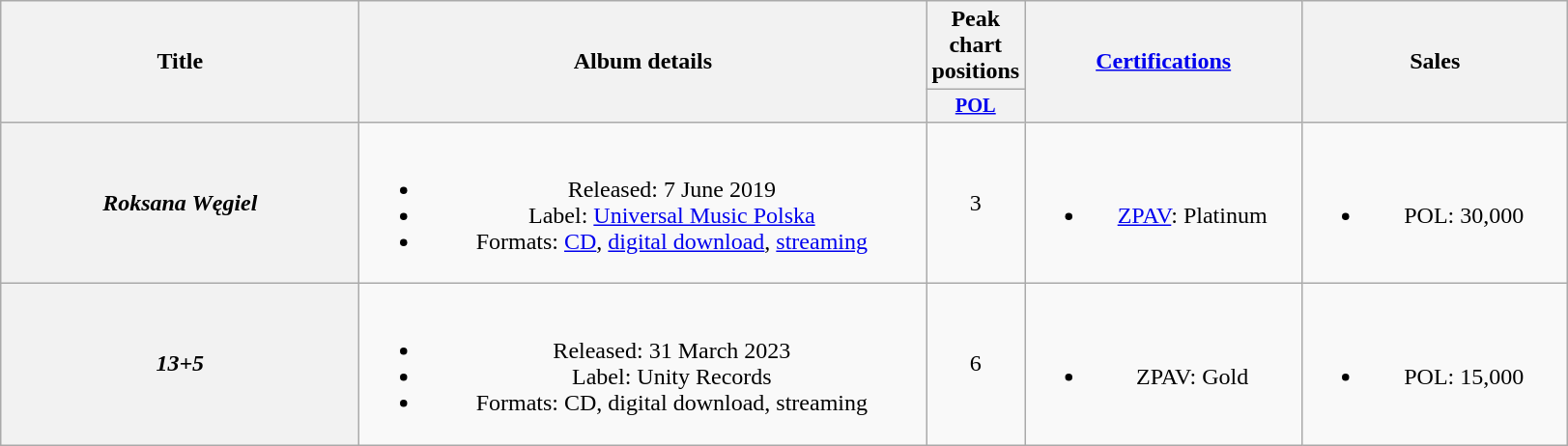<table class="wikitable plainrowheaders" style="text-align:center;">
<tr>
<th scope="col" rowspan="2" style="width:15em;">Title</th>
<th scope="col" rowspan="2" style="width:24em;">Album details</th>
<th scope="col" colspan="1">Peak chart positions</th>
<th scope="col" rowspan="2" style="width:11.5em;"><a href='#'>Certifications</a></th>
<th scope="col" rowspan="2" style="width:11em;">Sales</th>
</tr>
<tr>
<th scope="col" style="width:3em;font-size:85%;"><a href='#'>POL</a><br></th>
</tr>
<tr>
<th scope="row"><em>Roksana Węgiel</em></th>
<td><br><ul><li>Released: 7 June 2019</li><li>Label: <a href='#'>Universal Music Polska</a></li><li>Formats: <a href='#'>CD</a>, <a href='#'>digital download</a>, <a href='#'>streaming</a></li></ul></td>
<td>3</td>
<td><br><ul><li><a href='#'>ZPAV</a>: Platinum</li></ul></td>
<td><br><ul><li>POL: 30,000</li></ul></td>
</tr>
<tr>
<th scope="row"><em>13+5</em></th>
<td><br><ul><li>Released: 31 March 2023</li><li>Label: Unity Records</li><li>Formats: CD, digital download, streaming</li></ul></td>
<td>6</td>
<td><br><ul><li>ZPAV: Gold</li></ul></td>
<td><br><ul><li>POL: 15,000</li></ul></td>
</tr>
</table>
